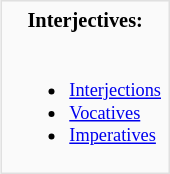<table style = "margin-left: 1em; border: 1px solid #e0e0e0; background-color: #fafafa; padding: 2px; float: right; clear: right; font-size: 85%">
<tr>
<td style = "text-align: center"><strong>Interjectives:</strong></td>
</tr>
<tr>
<td style = "font-size: 90%"><br><ul><li><a href='#'>Interjections</a></li><li><a href='#'>Vocatives</a></li><li><a href='#'>Imperatives</a></li></ul></td>
</tr>
</table>
